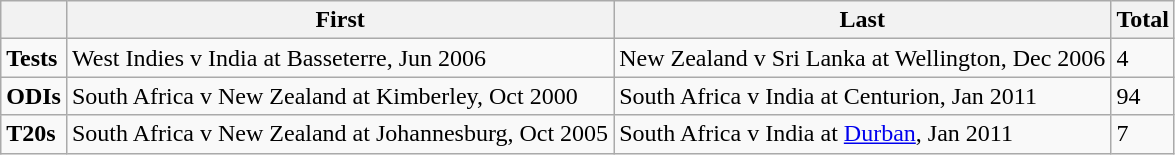<table class="wikitable">
<tr>
<th></th>
<th>First</th>
<th>Last</th>
<th>Total</th>
</tr>
<tr>
<td><strong>Tests</strong></td>
<td>West Indies v India at Basseterre, Jun 2006</td>
<td>New Zealand v Sri Lanka at Wellington, Dec 2006</td>
<td>4</td>
</tr>
<tr>
<td><strong>ODIs</strong></td>
<td>South Africa v New Zealand at Kimberley, Oct 2000</td>
<td>South Africa v India at Centurion, Jan 2011</td>
<td>94</td>
</tr>
<tr>
<td><strong>T20s</strong></td>
<td>South Africa v New Zealand at Johannesburg, Oct 2005</td>
<td>South Africa v India at <a href='#'>Durban</a>, Jan 2011</td>
<td>7</td>
</tr>
</table>
